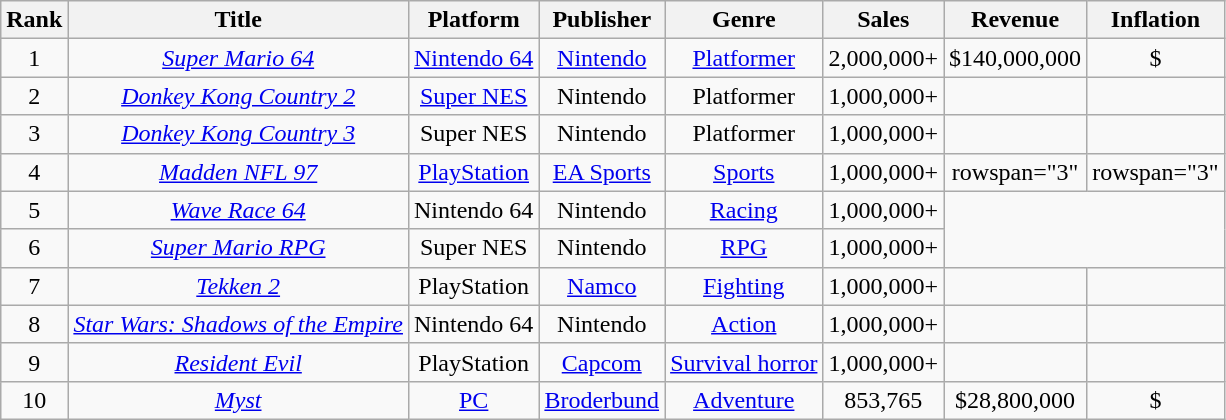<table class="wikitable sortable" style="text-align:center">
<tr>
<th>Rank</th>
<th>Title</th>
<th>Platform</th>
<th>Publisher</th>
<th>Genre</th>
<th>Sales</th>
<th>Revenue</th>
<th>Inflation</th>
</tr>
<tr>
<td>1</td>
<td><em><a href='#'>Super Mario 64</a></em></td>
<td><a href='#'>Nintendo 64</a></td>
<td><a href='#'>Nintendo</a></td>
<td><a href='#'>Platformer</a></td>
<td>2,000,000+</td>
<td>$140,000,000</td>
<td>$</td>
</tr>
<tr>
<td>2</td>
<td><em><a href='#'>Donkey Kong Country 2</a></em></td>
<td><a href='#'>Super NES</a></td>
<td>Nintendo</td>
<td>Platformer</td>
<td>1,000,000+</td>
<td></td>
<td></td>
</tr>
<tr>
<td>3</td>
<td><em><a href='#'>Donkey Kong Country 3</a></em></td>
<td>Super NES</td>
<td>Nintendo</td>
<td>Platformer</td>
<td>1,000,000+</td>
<td></td>
<td></td>
</tr>
<tr>
<td>4</td>
<td><em><a href='#'>Madden NFL 97</a></em></td>
<td><a href='#'>PlayStation</a></td>
<td><a href='#'>EA Sports</a></td>
<td><a href='#'>Sports</a></td>
<td>1,000,000+</td>
<td>rowspan="3" </td>
<td>rowspan="3" </td>
</tr>
<tr>
<td>5</td>
<td><em><a href='#'>Wave Race 64</a></em></td>
<td>Nintendo 64</td>
<td>Nintendo</td>
<td><a href='#'>Racing</a></td>
<td>1,000,000+</td>
</tr>
<tr>
<td>6</td>
<td><em><a href='#'>Super Mario RPG</a></em></td>
<td>Super NES</td>
<td>Nintendo</td>
<td><a href='#'>RPG</a></td>
<td>1,000,000+</td>
</tr>
<tr>
<td>7</td>
<td><em><a href='#'>Tekken 2</a></em></td>
<td>PlayStation</td>
<td><a href='#'>Namco</a></td>
<td><a href='#'>Fighting</a></td>
<td>1,000,000+</td>
<td></td>
<td></td>
</tr>
<tr>
<td>8</td>
<td><em><a href='#'>Star Wars: Shadows of the Empire</a></em></td>
<td>Nintendo 64</td>
<td>Nintendo</td>
<td><a href='#'>Action</a></td>
<td>1,000,000+</td>
<td></td>
<td></td>
</tr>
<tr>
<td>9</td>
<td><em><a href='#'>Resident Evil</a></em></td>
<td>PlayStation</td>
<td><a href='#'>Capcom</a></td>
<td><a href='#'>Survival horror</a></td>
<td>1,000,000+</td>
<td></td>
<td></td>
</tr>
<tr>
<td>10</td>
<td><em><a href='#'>Myst</a></em></td>
<td><a href='#'>PC</a></td>
<td><a href='#'>Broderbund</a></td>
<td><a href='#'>Adventure</a></td>
<td>853,765</td>
<td>$28,800,000</td>
<td>$</td>
</tr>
</table>
